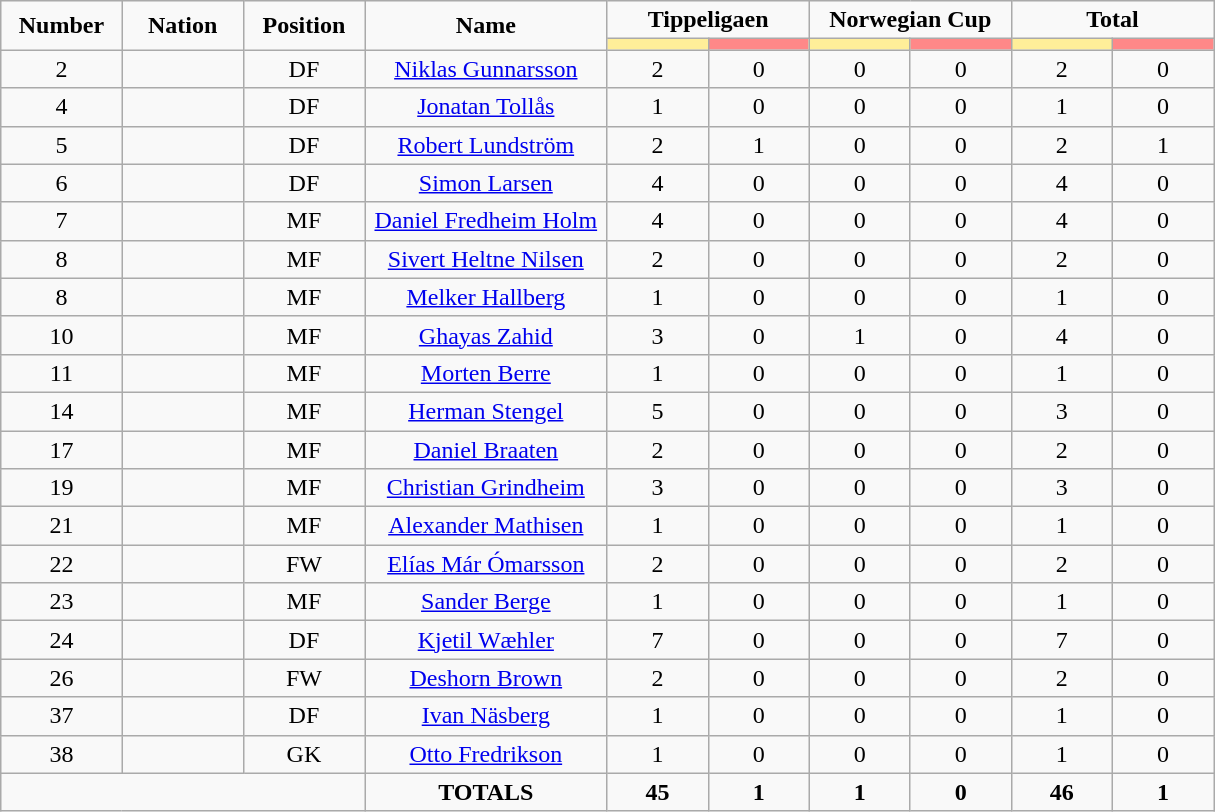<table class="wikitable" style="font-size: 100%; text-align: center;">
<tr>
<td rowspan="2" width="10%" align="center"><strong>Number</strong></td>
<td rowspan="2" width="10%" align="center"><strong>Nation</strong></td>
<td rowspan="2" width="10%" align="center"><strong>Position</strong></td>
<td rowspan="2" width="20%" align="center"><strong>Name</strong></td>
<td colspan="2" align="center"><strong>Tippeligaen</strong></td>
<td colspan="2" align="center"><strong>Norwegian Cup</strong></td>
<td colspan="2" align="center"><strong>Total</strong></td>
</tr>
<tr>
<th width=60 style="background: #FFEE99"></th>
<th width=60 style="background: #FF8888"></th>
<th width=60 style="background: #FFEE99"></th>
<th width=60 style="background: #FF8888"></th>
<th width=60 style="background: #FFEE99"></th>
<th width=60 style="background: #FF8888"></th>
</tr>
<tr>
<td>2</td>
<td></td>
<td>DF</td>
<td><a href='#'>Niklas Gunnarsson</a></td>
<td>2</td>
<td>0</td>
<td>0</td>
<td>0</td>
<td>2</td>
<td>0</td>
</tr>
<tr>
<td>4</td>
<td></td>
<td>DF</td>
<td><a href='#'>Jonatan Tollås</a></td>
<td>1</td>
<td>0</td>
<td>0</td>
<td>0</td>
<td>1</td>
<td>0</td>
</tr>
<tr>
<td>5</td>
<td></td>
<td>DF</td>
<td><a href='#'>Robert Lundström</a></td>
<td>2</td>
<td>1</td>
<td>0</td>
<td>0</td>
<td>2</td>
<td>1</td>
</tr>
<tr>
<td>6</td>
<td></td>
<td>DF</td>
<td><a href='#'>Simon Larsen</a></td>
<td>4</td>
<td>0</td>
<td>0</td>
<td>0</td>
<td>4</td>
<td>0</td>
</tr>
<tr>
<td>7</td>
<td></td>
<td>MF</td>
<td><a href='#'>Daniel Fredheim Holm</a></td>
<td>4</td>
<td>0</td>
<td>0</td>
<td>0</td>
<td>4</td>
<td>0</td>
</tr>
<tr>
<td>8</td>
<td></td>
<td>MF</td>
<td><a href='#'>Sivert Heltne Nilsen</a></td>
<td>2</td>
<td>0</td>
<td>0</td>
<td>0</td>
<td>2</td>
<td>0</td>
</tr>
<tr>
<td>8</td>
<td></td>
<td>MF</td>
<td><a href='#'>Melker Hallberg</a></td>
<td>1</td>
<td>0</td>
<td>0</td>
<td>0</td>
<td>1</td>
<td>0</td>
</tr>
<tr>
<td>10</td>
<td></td>
<td>MF</td>
<td><a href='#'>Ghayas Zahid</a></td>
<td>3</td>
<td>0</td>
<td>1</td>
<td>0</td>
<td>4</td>
<td>0</td>
</tr>
<tr>
<td>11</td>
<td></td>
<td>MF</td>
<td><a href='#'>Morten Berre</a></td>
<td>1</td>
<td>0</td>
<td>0</td>
<td>0</td>
<td>1</td>
<td>0</td>
</tr>
<tr>
<td>14</td>
<td></td>
<td>MF</td>
<td><a href='#'>Herman Stengel</a></td>
<td>5</td>
<td>0</td>
<td>0</td>
<td>0</td>
<td>3</td>
<td>0</td>
</tr>
<tr>
<td>17</td>
<td></td>
<td>MF</td>
<td><a href='#'>Daniel Braaten</a></td>
<td>2</td>
<td>0</td>
<td>0</td>
<td>0</td>
<td>2</td>
<td>0</td>
</tr>
<tr>
<td>19</td>
<td></td>
<td>MF</td>
<td><a href='#'>Christian Grindheim</a></td>
<td>3</td>
<td>0</td>
<td>0</td>
<td>0</td>
<td>3</td>
<td>0</td>
</tr>
<tr>
<td>21</td>
<td></td>
<td>MF</td>
<td><a href='#'>Alexander Mathisen</a></td>
<td>1</td>
<td>0</td>
<td>0</td>
<td>0</td>
<td>1</td>
<td>0</td>
</tr>
<tr>
<td>22</td>
<td></td>
<td>FW</td>
<td><a href='#'>Elías Már Ómarsson</a></td>
<td>2</td>
<td>0</td>
<td>0</td>
<td>0</td>
<td>2</td>
<td>0</td>
</tr>
<tr>
<td>23</td>
<td></td>
<td>MF</td>
<td><a href='#'>Sander Berge</a></td>
<td>1</td>
<td>0</td>
<td>0</td>
<td>0</td>
<td>1</td>
<td>0</td>
</tr>
<tr>
<td>24</td>
<td></td>
<td>DF</td>
<td><a href='#'>Kjetil Wæhler</a></td>
<td>7</td>
<td>0</td>
<td>0</td>
<td>0</td>
<td>7</td>
<td>0</td>
</tr>
<tr>
<td>26</td>
<td></td>
<td>FW</td>
<td><a href='#'>Deshorn Brown</a></td>
<td>2</td>
<td>0</td>
<td>0</td>
<td>0</td>
<td>2</td>
<td>0</td>
</tr>
<tr>
<td>37</td>
<td></td>
<td>DF</td>
<td><a href='#'>Ivan Näsberg</a></td>
<td>1</td>
<td>0</td>
<td>0</td>
<td>0</td>
<td>1</td>
<td>0</td>
</tr>
<tr>
<td>38</td>
<td></td>
<td>GK</td>
<td><a href='#'>Otto Fredrikson</a></td>
<td>1</td>
<td>0</td>
<td>0</td>
<td>0</td>
<td>1</td>
<td>0</td>
</tr>
<tr>
<td colspan="3"></td>
<td><strong>TOTALS</strong></td>
<td><strong>45</strong></td>
<td><strong>1</strong></td>
<td><strong>1</strong></td>
<td><strong>0</strong></td>
<td><strong>46</strong></td>
<td><strong>1</strong></td>
</tr>
</table>
